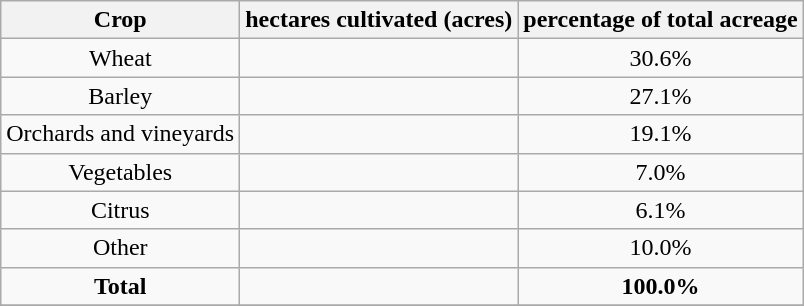<table class="wikitable sortable" style="text-align:center;">
<tr>
<th>Crop</th>
<th>hectares cultivated (acres)</th>
<th>percentage of total acreage</th>
</tr>
<tr>
<td>Wheat</td>
<td></td>
<td>30.6%</td>
</tr>
<tr>
<td>Barley</td>
<td></td>
<td>27.1%</td>
</tr>
<tr>
<td>Orchards and vineyards</td>
<td></td>
<td>19.1%</td>
</tr>
<tr>
<td>Vegetables</td>
<td></td>
<td>7.0%</td>
</tr>
<tr>
<td>Citrus</td>
<td></td>
<td>6.1%</td>
</tr>
<tr>
<td>Other</td>
<td></td>
<td>10.0%</td>
</tr>
<tr>
<td><strong>Total</strong></td>
<td><strong></strong></td>
<td><strong>100.0%</strong></td>
</tr>
<tr>
</tr>
</table>
